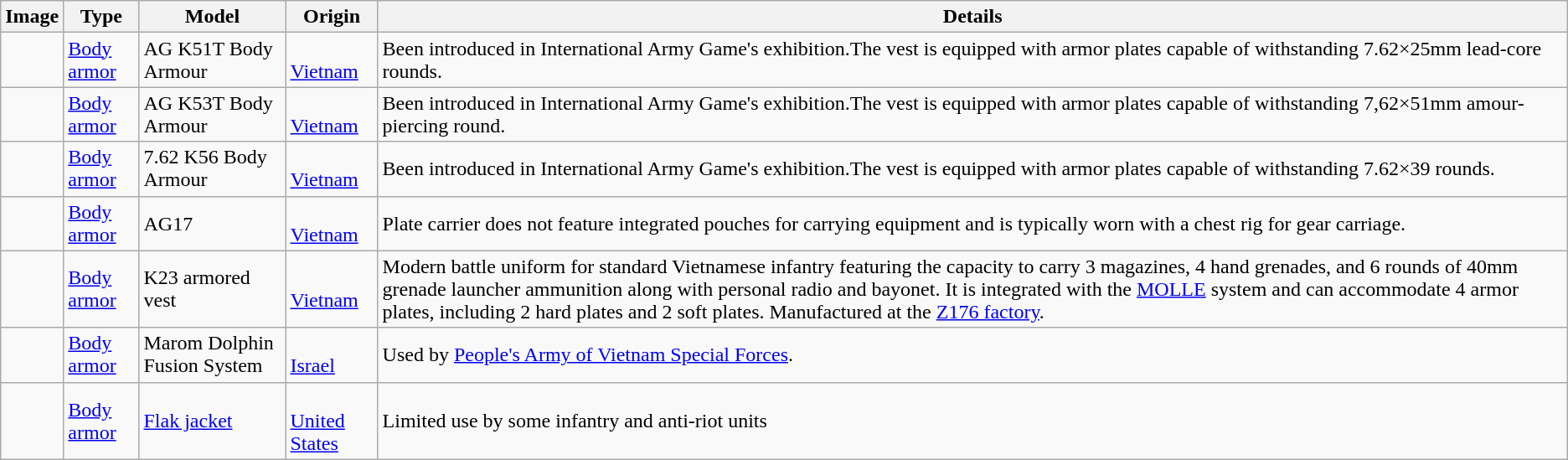<table class="wikitable">
<tr>
<th>Image</th>
<th>Type</th>
<th>Model</th>
<th>Origin</th>
<th>Details</th>
</tr>
<tr>
<td></td>
<td><a href='#'>Body armor</a></td>
<td>AG K51T Body Armour</td>
<td><br><a href='#'>Vietnam</a></td>
<td>Been introduced in International Army Game's exhibition.The vest is equipped with armor plates capable of withstanding 7.62×25mm lead-core rounds.</td>
</tr>
<tr>
<td></td>
<td><a href='#'>Body armor</a></td>
<td>AG K53T Body Armour</td>
<td><br><a href='#'>Vietnam</a></td>
<td>Been introduced in International Army Game's exhibition.The vest is equipped with armor plates capable of withstanding 7,62×51mm amour-piercing round.</td>
</tr>
<tr>
<td></td>
<td><a href='#'>Body armor</a></td>
<td>7.62 K56 Body Armour</td>
<td><br><a href='#'>Vietnam</a></td>
<td>Been introduced in International Army Game's exhibition.The vest is equipped with armor plates capable of withstanding 7.62×39 rounds.</td>
</tr>
<tr>
<td></td>
<td><a href='#'>Body armor</a></td>
<td>AG17</td>
<td><br><a href='#'>Vietnam</a></td>
<td>Plate carrier does not feature integrated pouches for carrying equipment and is typically worn with a chest rig for gear carriage.</td>
</tr>
<tr>
<td></td>
<td><a href='#'>Body armor</a></td>
<td>K23 armored vest</td>
<td><br><a href='#'>Vietnam</a></td>
<td>Modern battle uniform for standard Vietnamese infantry featuring the capacity to carry 3 magazines, 4 hand grenades, and 6 rounds of 40mm grenade launcher ammunition along with personal radio and bayonet. It is integrated with the <a href='#'>MOLLE</a> system and can accommodate 4 armor plates, including 2 hard plates and 2 soft plates. Manufactured at the <a href='#'>Z176 factory</a>.</td>
</tr>
<tr>
<td></td>
<td><a href='#'>Body armor</a></td>
<td>Marom Dolphin Fusion System</td>
<td><br><a href='#'>Israel</a></td>
<td>Used by <a href='#'>People's Army of Vietnam Special Forces</a>.</td>
</tr>
<tr>
<td></td>
<td><a href='#'>Body armor</a></td>
<td><a href='#'>Flak jacket</a></td>
<td><br><a href='#'>United States</a></td>
<td>Limited use by some infantry and anti-riot units</td>
</tr>
</table>
